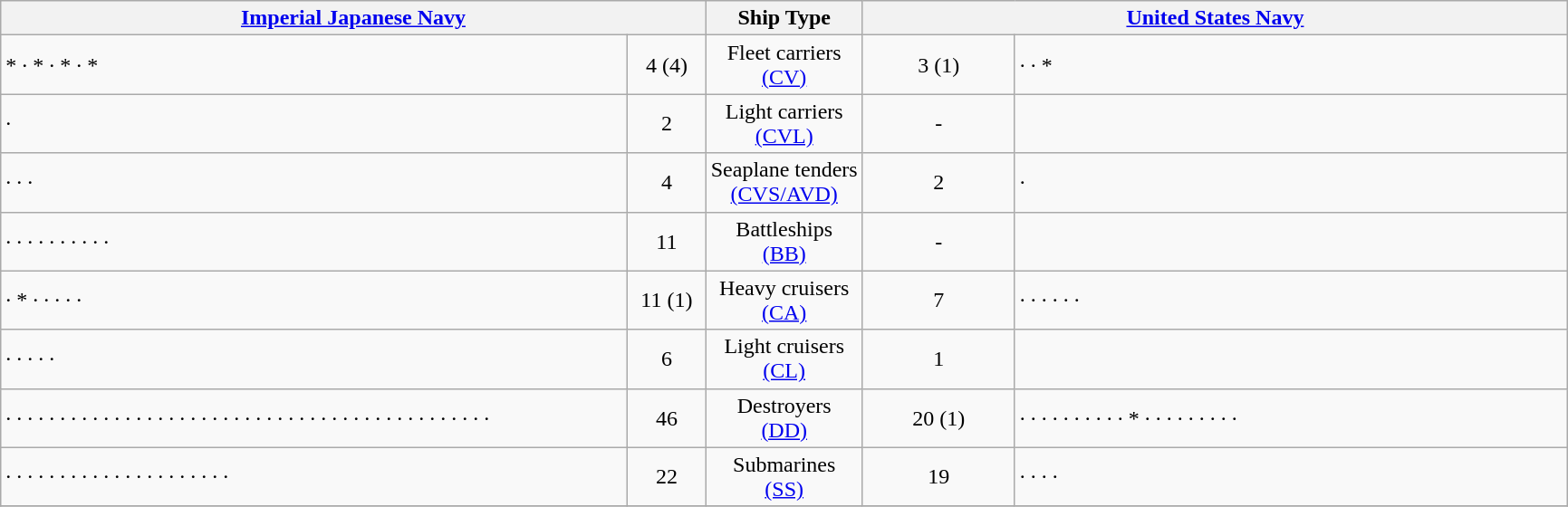<table class="wikitable">
<tr>
<th scope="col" colspan = 2 width=45%><a href='#'>Imperial Japanese Navy</a></th>
<th>Ship Type</th>
<th scope="col" colspan = 2 width=45%><a href='#'>United States Navy</a></th>
</tr>
<tr>
<td> * ·  * ·  * ·  *</td>
<td style="text-align: center">4 (4)</td>
<td style="text-align: center">Fleet carriers<br><a href='#'>(CV)</a></td>
<td style="text-align: center">3 (1)</td>
<td> ·  ·   *</td>
</tr>
<tr>
<td> · </td>
<td style="text-align: center">2</td>
<td style="text-align: center">Light carriers<br><a href='#'>(CVL)</a></td>
<td style="text-align: center">-</td>
<td></td>
</tr>
<tr>
<td>  ·  ·  · </td>
<td style="text-align: center">4</td>
<td style="text-align: center">Seaplane tenders<br><a href='#'>(CVS/AVD)</a></td>
<td style="text-align: center">2</td>
<td> · </td>
</tr>
<tr>
<td> ·  ·  ·  ·  ·  ·  ·  ·  ·  · </td>
<td style="text-align: center">11</td>
<td style="text-align: center">Battleships<br><a href='#'>(BB)</a></td>
<td style="text-align: center">-</td>
<td></td>
</tr>
<tr>
<td> ·  * ·  ·   ·  ·  · </td>
<td style="text-align: center">11 (1)</td>
<td style="text-align: center">Heavy cruisers<br><a href='#'>(CA)</a></td>
<td style="text-align: center">7</td>
<td> ·  ·  ·  ·  ·  · </td>
</tr>
<tr>
<td> ·  ·  ·  ·  · </td>
<td style="text-align: center">6</td>
<td style="text-align: center">Light cruisers<br><a href='#'>(CL)</a></td>
<td style="text-align: center">1</td>
<td></td>
</tr>
<tr>
<td> ·  ·  ·  ·  ·  ·  ·  ·  ·  ·  ·  ·  ·  ·  ·  ·  ·  ·  ·  ·  ·  ·  ·  ·  ·  ·  ·  ·  ·  ·  ·  ·  ·  ·  ·  ·  ·  ·  ·  ·  ·  ·  ·  ·  · </td>
<td style="text-align: center">46</td>
<td style="text-align: center">Destroyers<br><a href='#'>(DD)</a></td>
<td style="text-align: center">20 (1)</td>
<td> ·  ·  ·  ·  ·  ·  ·  ·  ·  ·  * ·  ·  ·  ·  ·  ·  ·  ·  · </td>
</tr>
<tr>
<td> ·  ·  ·  ·  ·  ·  ·  ·  ·  ·  ·  ·  ·  ·  ·  ·  ·  ·  ·  ·  · </td>
<td style="text-align: center">22</td>
<td style="text-align: center">Submarines<br><a href='#'>(SS)</a></td>
<td style="text-align: center">19</td>
<td> ·  ·  ·  · </td>
</tr>
<tr>
</tr>
</table>
